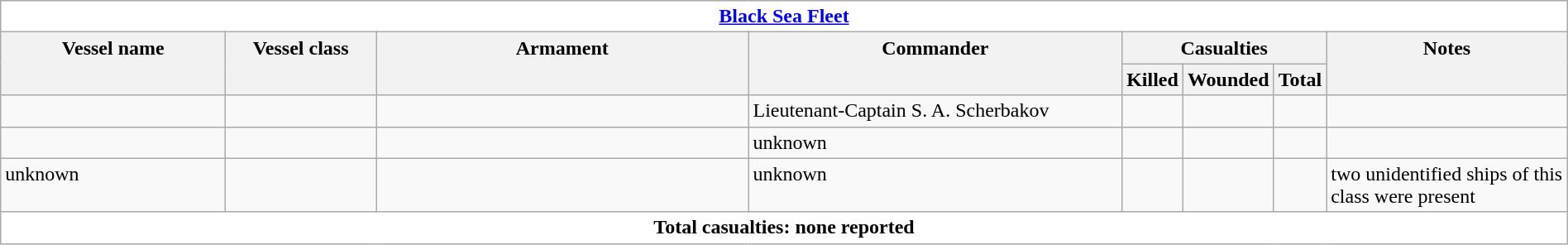<table class="wikitable" style="width:100%;">
<tr valign="top">
<th colspan="8" style="background: white"><a href='#'>Black Sea Fleet</a></th>
</tr>
<tr valign="top">
<th style="width:15%; text-align:center;" rowspan="2">Vessel name</th>
<th style="width:10%; text-align:center;" rowspan="2">Vessel class</th>
<th style="width:25%; text-align:center;" rowspan="2">Armament</th>
<th style="width:25%; text-align:center;" rowspan="2">Commander</th>
<th style="width:9%; text-align:center;" colspan="3">Casualties</th>
<th style="width:16%; text-align:center;" rowspan="2">Notes</th>
</tr>
<tr valign="top">
<th style="width:3%; text-align:center;">Killed</th>
<th style="width:3%; text-align:center;">Wounded</th>
<th style="width:3%; text-align:center;">Total</th>
</tr>
<tr valign="top">
<td style="text-align:left;"><em></em></td>
<td style="text-align:center;"></td>
<td style="text-align:center;"></td>
<td style="text-align:left;">Lieutenant-Captain S. A. Scherbakov</td>
<td style="text-align:right;"></td>
<td style="text-align:right;"></td>
<td style="text-align:right;"></td>
<td style="text-align:left;"></td>
</tr>
<tr valign="top">
<td style="text-align:left;"><em></em></td>
<td style="text-align:center;"></td>
<td style="text-align:center;"></td>
<td style="text-align:left;">unknown</td>
<td style="text-align:right;"></td>
<td style="text-align:right;"></td>
<td style="text-align:right;"></td>
<td style="text-align:left;"></td>
</tr>
<tr valign="top">
<td style="text-align:left;">unknown</td>
<td style="text-align:center;"></td>
<td style="text-align:center;"></td>
<td style="text-align:left;">unknown</td>
<td style="text-align:right;"></td>
<td style="text-align:right;"></td>
<td style="text-align:right;"></td>
<td style="text-align:left;">two unidentified ships of this class were present</td>
</tr>
<tr valign="top">
<th colspan="11" style="background:white;">Total casualties: none reported</th>
</tr>
</table>
